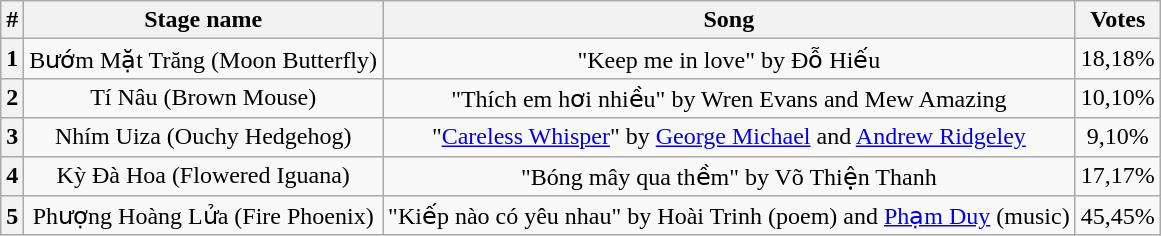<table class="wikitable plainrowheaders" style="text-align: center;">
<tr>
<th>#</th>
<th>Stage name</th>
<th>Song</th>
<th>Votes</th>
</tr>
<tr>
<th>1</th>
<td>Bướm Mặt Trăng (Moon Butterfly)</td>
<td>"Keep me in love" by Đỗ Hiếu</td>
<td>18,18%</td>
</tr>
<tr>
<th>2</th>
<td>Tí Nâu (Brown Mouse)</td>
<td>"Thích em hơi nhiều" by Wren Evans and Mew Amazing</td>
<td>10,10%</td>
</tr>
<tr>
<th>3</th>
<td>Nhím Uiza (Ouchy Hedgehog)</td>
<td>"<a href='#'>Careless Whisper</a>" by <a href='#'>George Michael</a> and <a href='#'>Andrew Ridgeley</a></td>
<td>9,10%</td>
</tr>
<tr>
<th>4</th>
<td>Kỳ Đà Hoa (Flowered Iguana)</td>
<td>"Bóng mây qua thềm" by Võ Thiện Thanh</td>
<td>17,17%</td>
</tr>
<tr>
<th>5</th>
<td>Phượng Hoàng Lửa (Fire Phoenix)</td>
<td>"Kiếp nào có yêu nhau" by Hoài Trinh (poem) and <a href='#'>Phạm Duy</a> (music)</td>
<td>45,45%</td>
</tr>
</table>
